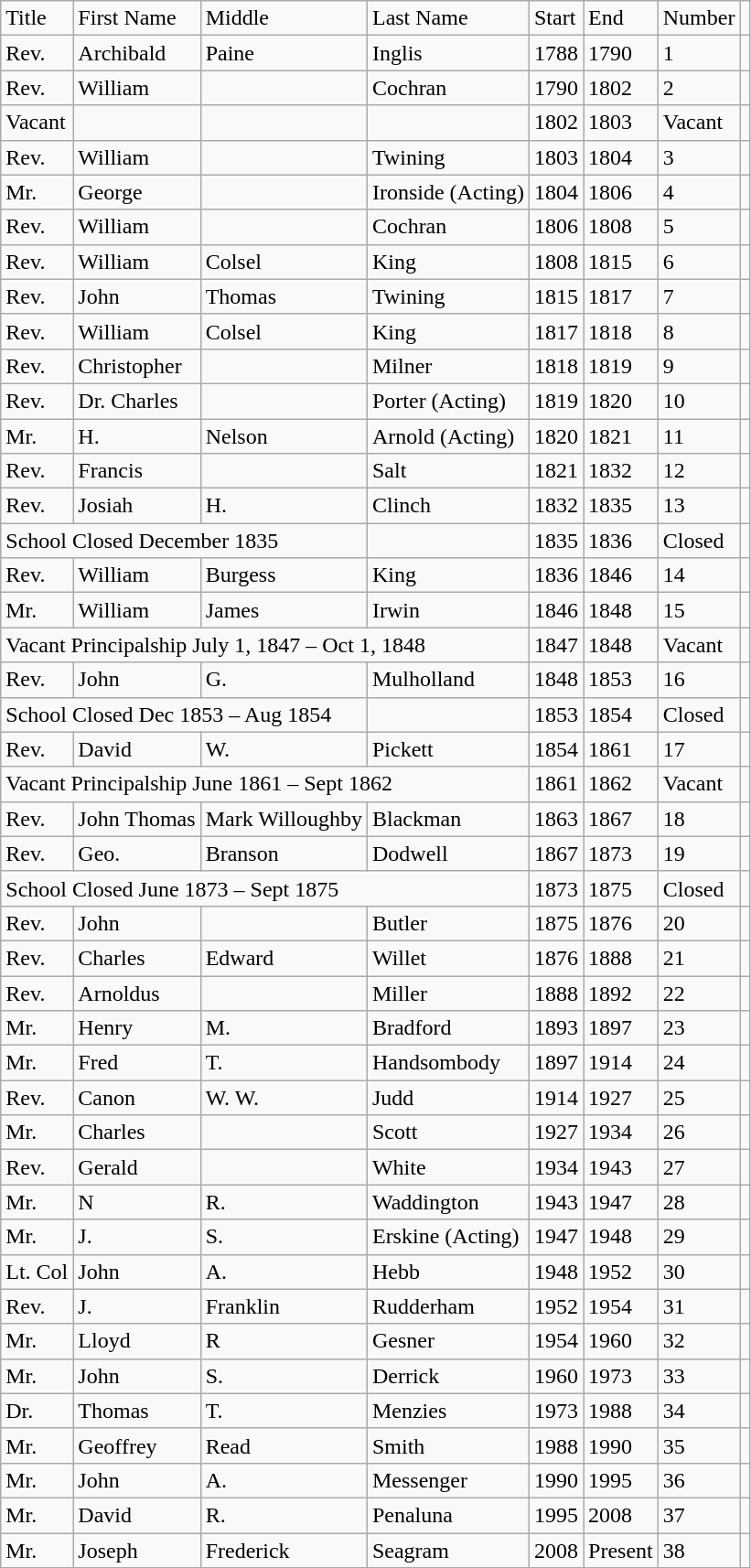<table class="wikitable sortable">
<tr>
<td>Title</td>
<td>First Name</td>
<td>Middle</td>
<td>Last Name</td>
<td>Start</td>
<td>End</td>
<td>Number</td>
<td></td>
</tr>
<tr>
<td>Rev.</td>
<td>Archibald</td>
<td>Paine</td>
<td>Inglis</td>
<td>1788</td>
<td>1790</td>
<td>1</td>
<td></td>
</tr>
<tr>
<td>Rev.</td>
<td>William</td>
<td></td>
<td>Cochran</td>
<td>1790</td>
<td>1802</td>
<td>2</td>
<td></td>
</tr>
<tr>
<td>Vacant</td>
<td></td>
<td></td>
<td></td>
<td>1802</td>
<td>1803</td>
<td>Vacant</td>
<td></td>
</tr>
<tr>
<td>Rev.</td>
<td>William</td>
<td></td>
<td>Twining</td>
<td>1803</td>
<td>1804</td>
<td>3</td>
<td></td>
</tr>
<tr>
<td>Mr.</td>
<td>George</td>
<td></td>
<td>Ironside  (Acting)</td>
<td>1804</td>
<td>1806</td>
<td>4</td>
<td></td>
</tr>
<tr>
<td>Rev.</td>
<td>William</td>
<td></td>
<td>Cochran</td>
<td>1806</td>
<td>1808</td>
<td>5</td>
<td></td>
</tr>
<tr>
<td>Rev.</td>
<td>William</td>
<td>Colsel</td>
<td>King</td>
<td>1808</td>
<td>1815</td>
<td>6</td>
<td></td>
</tr>
<tr>
<td>Rev.</td>
<td>John</td>
<td>Thomas</td>
<td>Twining</td>
<td>1815</td>
<td>1817</td>
<td>7</td>
<td></td>
</tr>
<tr>
<td>Rev.</td>
<td>William</td>
<td>Colsel</td>
<td>King</td>
<td>1817</td>
<td>1818</td>
<td>8</td>
<td></td>
</tr>
<tr>
<td>Rev.</td>
<td>Christopher</td>
<td></td>
<td>Milner</td>
<td>1818</td>
<td>1819</td>
<td>9</td>
<td></td>
</tr>
<tr>
<td>Rev.</td>
<td>Dr. Charles</td>
<td></td>
<td>Porter (Acting)</td>
<td>1819</td>
<td>1820</td>
<td>10</td>
<td></td>
</tr>
<tr>
<td>Mr.</td>
<td>H.</td>
<td>Nelson</td>
<td>Arnold (Acting)</td>
<td>1820</td>
<td>1821</td>
<td>11</td>
<td></td>
</tr>
<tr>
<td>Rev.</td>
<td>Francis</td>
<td></td>
<td>Salt</td>
<td>1821</td>
<td>1832</td>
<td>12</td>
<td></td>
</tr>
<tr>
<td>Rev.</td>
<td>Josiah</td>
<td>H.</td>
<td>Clinch</td>
<td>1832</td>
<td>1835</td>
<td>13</td>
<td></td>
</tr>
<tr>
<td colspan="3">School Closed December 1835</td>
<td></td>
<td>1835</td>
<td>1836</td>
<td>Closed</td>
<td></td>
</tr>
<tr>
<td>Rev.</td>
<td>William</td>
<td>Burgess</td>
<td>King</td>
<td>1836</td>
<td>1846</td>
<td>14</td>
<td></td>
</tr>
<tr>
<td>Mr.</td>
<td>William</td>
<td>James</td>
<td>Irwin</td>
<td>1846</td>
<td>1848</td>
<td>15</td>
<td></td>
</tr>
<tr>
<td colspan="4">Vacant  Principalship July 1, 1847 – Oct 1, 1848</td>
<td>1847</td>
<td>1848</td>
<td>Vacant</td>
<td></td>
</tr>
<tr>
<td>Rev.</td>
<td>John</td>
<td>G.</td>
<td>Mulholland</td>
<td>1848</td>
<td>1853</td>
<td>16</td>
<td></td>
</tr>
<tr>
<td colspan="3">School  Closed Dec 1853 – Aug 1854</td>
<td></td>
<td>1853</td>
<td>1854</td>
<td>Closed</td>
<td></td>
</tr>
<tr>
<td>Rev.</td>
<td>David</td>
<td>W.</td>
<td>Pickett</td>
<td>1854</td>
<td>1861</td>
<td>17</td>
<td></td>
</tr>
<tr>
<td colspan="4">Vacant  Principalship June 1861 – Sept 1862</td>
<td>1861</td>
<td>1862</td>
<td>Vacant</td>
<td></td>
</tr>
<tr>
<td>Rev.</td>
<td>John Thomas</td>
<td>Mark Willoughby</td>
<td>Blackman</td>
<td>1863</td>
<td>1867</td>
<td>18</td>
<td></td>
</tr>
<tr>
<td>Rev.</td>
<td>Geo.</td>
<td>Branson</td>
<td>Dodwell</td>
<td>1867</td>
<td>1873</td>
<td>19</td>
<td></td>
</tr>
<tr>
<td colspan="4">School Closed June 1873 – Sept  1875</td>
<td>1873</td>
<td>1875</td>
<td>Closed</td>
<td></td>
</tr>
<tr>
<td>Rev.</td>
<td>John</td>
<td></td>
<td>Butler</td>
<td>1875</td>
<td>1876</td>
<td>20</td>
<td></td>
</tr>
<tr>
<td>Rev.</td>
<td>Charles</td>
<td>Edward</td>
<td>Willet</td>
<td>1876</td>
<td>1888</td>
<td>21</td>
<td></td>
</tr>
<tr>
<td>Rev.</td>
<td>Arnoldus</td>
<td></td>
<td>Miller</td>
<td>1888</td>
<td>1892</td>
<td>22</td>
<td></td>
</tr>
<tr>
<td>Mr.</td>
<td>Henry</td>
<td>M.</td>
<td>Bradford</td>
<td>1893</td>
<td>1897</td>
<td>23</td>
<td></td>
</tr>
<tr>
<td>Mr.</td>
<td>Fred</td>
<td>T.</td>
<td>Handsombody</td>
<td>1897</td>
<td>1914</td>
<td>24</td>
<td></td>
</tr>
<tr>
<td>Rev.</td>
<td>Canon</td>
<td>W. W.</td>
<td>Judd</td>
<td>1914</td>
<td>1927</td>
<td>25</td>
<td></td>
</tr>
<tr>
<td>Mr.</td>
<td>Charles</td>
<td></td>
<td>Scott</td>
<td>1927</td>
<td>1934</td>
<td>26</td>
<td></td>
</tr>
<tr>
<td>Rev.</td>
<td>Gerald</td>
<td></td>
<td>White</td>
<td>1934</td>
<td>1943</td>
<td>27</td>
<td></td>
</tr>
<tr>
<td>Mr.</td>
<td>N</td>
<td>R.</td>
<td>Waddington</td>
<td>1943</td>
<td>1947</td>
<td>28</td>
<td></td>
</tr>
<tr>
<td>Mr.</td>
<td>J.</td>
<td>S.</td>
<td>Erskine  (Acting)</td>
<td>1947</td>
<td>1948</td>
<td>29</td>
<td></td>
</tr>
<tr>
<td>Lt. Col</td>
<td>John</td>
<td>A.</td>
<td>Hebb</td>
<td>1948</td>
<td>1952</td>
<td>30</td>
<td></td>
</tr>
<tr>
<td>Rev.</td>
<td>J.</td>
<td>Franklin</td>
<td>Rudderham</td>
<td>1952</td>
<td>1954</td>
<td>31</td>
<td></td>
</tr>
<tr>
<td>Mr.</td>
<td>Lloyd</td>
<td>R</td>
<td>Gesner</td>
<td>1954</td>
<td>1960</td>
<td>32</td>
<td></td>
</tr>
<tr>
<td>Mr.</td>
<td>John</td>
<td>S.</td>
<td>Derrick</td>
<td>1960</td>
<td>1973</td>
<td>33</td>
<td></td>
</tr>
<tr>
<td>Dr.</td>
<td>Thomas</td>
<td>T.</td>
<td>Menzies</td>
<td>1973</td>
<td>1988</td>
<td>34</td>
<td></td>
</tr>
<tr>
<td>Mr.</td>
<td>Geoffrey</td>
<td>Read</td>
<td>Smith</td>
<td>1988</td>
<td>1990</td>
<td>35</td>
<td></td>
</tr>
<tr>
<td>Mr.</td>
<td>John</td>
<td>A.</td>
<td>Messenger</td>
<td>1990</td>
<td>1995</td>
<td>36</td>
<td></td>
</tr>
<tr>
<td>Mr.</td>
<td>David</td>
<td>R.</td>
<td>Penaluna</td>
<td>1995</td>
<td>2008</td>
<td>37</td>
<td></td>
</tr>
<tr>
<td>Mr.</td>
<td>Joseph</td>
<td>Frederick</td>
<td>Seagram</td>
<td>2008</td>
<td>Present</td>
<td>38</td>
<td></td>
</tr>
</table>
